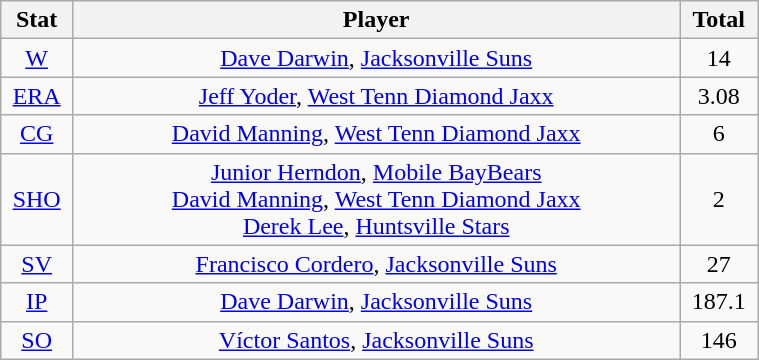<table class="wikitable" width="40%" style="text-align:center;">
<tr>
<th width="5%">Stat</th>
<th width="60%">Player</th>
<th width="5%">Total</th>
</tr>
<tr>
<td><a href='#'>W</a></td>
<td><a href='#'>Dave Darwin</a>, <a href='#'>Jacksonville Suns</a></td>
<td>14</td>
</tr>
<tr>
<td><a href='#'>ERA</a></td>
<td><a href='#'>Jeff Yoder</a>, <a href='#'>West Tenn Diamond Jaxx</a></td>
<td>3.08</td>
</tr>
<tr>
<td><a href='#'>CG</a></td>
<td><a href='#'>David Manning</a>, <a href='#'>West Tenn Diamond Jaxx</a></td>
<td>6</td>
</tr>
<tr>
<td><a href='#'>SHO</a></td>
<td><a href='#'>Junior Herndon</a>, <a href='#'>Mobile BayBears</a> <br> <a href='#'>David Manning</a>, <a href='#'>West Tenn Diamond Jaxx</a> <br> <a href='#'>Derek Lee</a>, <a href='#'>Huntsville Stars</a></td>
<td>2</td>
</tr>
<tr>
<td><a href='#'>SV</a></td>
<td><a href='#'>Francisco Cordero</a>, <a href='#'>Jacksonville Suns</a></td>
<td>27</td>
</tr>
<tr>
<td><a href='#'>IP</a></td>
<td><a href='#'>Dave Darwin</a>, <a href='#'>Jacksonville Suns</a></td>
<td>187.1</td>
</tr>
<tr>
<td><a href='#'>SO</a></td>
<td><a href='#'>Víctor Santos</a>, <a href='#'>Jacksonville Suns</a></td>
<td>146</td>
</tr>
</table>
